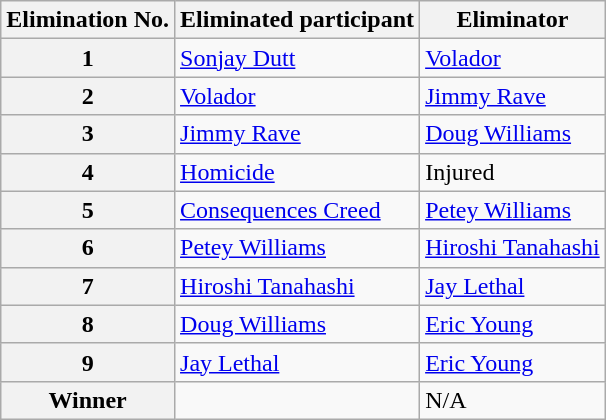<table class="wikitable">
<tr>
<th scope="col">Elimination No.</th>
<th scope="col">Eliminated participant</th>
<th scope="col">Eliminator</th>
</tr>
<tr>
<th scope="row">1</th>
<td><a href='#'>Sonjay Dutt</a></td>
<td><a href='#'>Volador</a></td>
</tr>
<tr>
<th scope="row">2</th>
<td><a href='#'>Volador</a></td>
<td><a href='#'>Jimmy Rave</a></td>
</tr>
<tr>
<th scope="row">3</th>
<td><a href='#'>Jimmy Rave</a></td>
<td><a href='#'>Doug Williams</a></td>
</tr>
<tr>
<th scope="row">4</th>
<td><a href='#'>Homicide</a></td>
<td>Injured</td>
</tr>
<tr>
<th scope="row">5</th>
<td><a href='#'>Consequences Creed</a></td>
<td><a href='#'>Petey Williams</a></td>
</tr>
<tr>
<th scope="row">6</th>
<td><a href='#'>Petey Williams</a></td>
<td><a href='#'>Hiroshi Tanahashi</a></td>
</tr>
<tr>
<th scope="row">7</th>
<td><a href='#'>Hiroshi Tanahashi</a></td>
<td><a href='#'>Jay Lethal</a></td>
</tr>
<tr>
<th scope="row">8</th>
<td><a href='#'>Doug Williams</a></td>
<td><a href='#'>Eric Young</a></td>
</tr>
<tr>
<th scope="row">9</th>
<td><a href='#'>Jay Lethal</a></td>
<td><a href='#'>Eric Young</a></td>
</tr>
<tr>
<th scope="row">Winner</th>
<td></td>
<td>N/A</td>
</tr>
</table>
